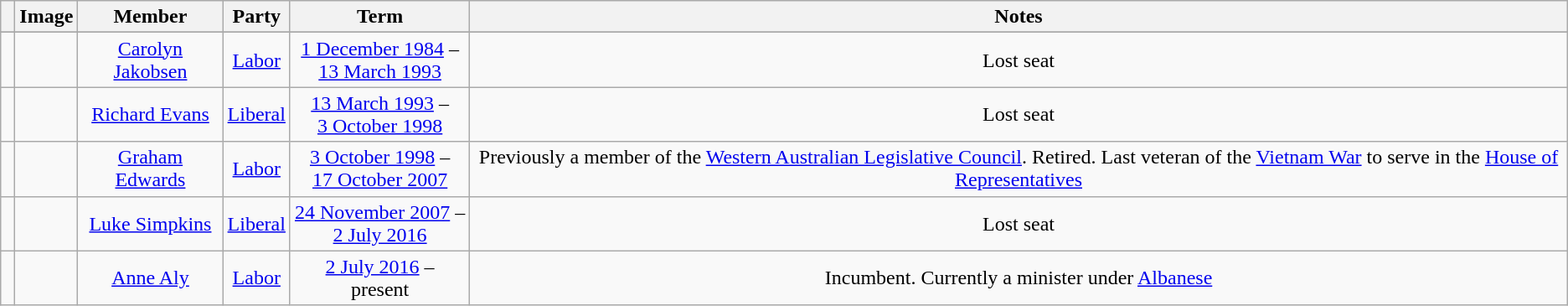<table class=wikitable style="text-align:center">
<tr>
<th></th>
<th>Image</th>
<th>Member</th>
<th>Party</th>
<th>Term</th>
<th>Notes</th>
</tr>
<tr>
</tr>
<tr>
<td> </td>
<td></td>
<td><a href='#'>Carolyn Jakobsen</a><br></td>
<td><a href='#'>Labor</a></td>
<td nowrap><a href='#'>1 December 1984</a> –<br><a href='#'>13 March 1993</a></td>
<td>Lost seat</td>
</tr>
<tr>
<td> </td>
<td></td>
<td><a href='#'>Richard Evans</a><br></td>
<td><a href='#'>Liberal</a></td>
<td nowrap><a href='#'>13 March 1993</a> –<br><a href='#'>3 October 1998</a></td>
<td>Lost seat</td>
</tr>
<tr>
<td> </td>
<td></td>
<td><a href='#'>Graham Edwards</a><br></td>
<td><a href='#'>Labor</a></td>
<td nowrap><a href='#'>3 October 1998</a> –<br><a href='#'>17 October 2007</a></td>
<td>Previously a member of the <a href='#'>Western Australian Legislative Council</a>. Retired. Last veteran of the <a href='#'>Vietnam War</a> to serve in the <a href='#'>House of Representatives</a></td>
</tr>
<tr>
<td> </td>
<td></td>
<td><a href='#'>Luke Simpkins</a><br></td>
<td><a href='#'>Liberal</a></td>
<td nowrap><a href='#'>24 November 2007</a> –<br><a href='#'>2 July 2016</a></td>
<td>Lost seat</td>
</tr>
<tr>
<td> </td>
<td></td>
<td><a href='#'>Anne Aly</a><br></td>
<td><a href='#'>Labor</a></td>
<td nowrap><a href='#'>2 July 2016</a> –<br>present</td>
<td>Incumbent. Currently a minister under <a href='#'>Albanese</a></td>
</tr>
</table>
